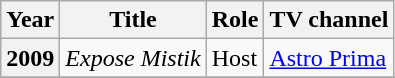<table class="wikitable">
<tr>
<th>Year</th>
<th>Title</th>
<th>Role</th>
<th>TV channel</th>
</tr>
<tr>
<th>2009</th>
<td><em>Expose Mistik</em></td>
<td>Host</td>
<td><a href='#'>Astro Prima</a></td>
</tr>
<tr>
</tr>
</table>
